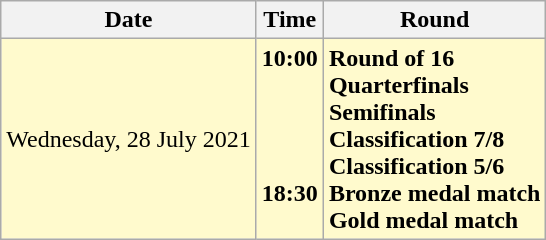<table class="wikitable">
<tr>
<th>Date</th>
<th>Time</th>
<th>Round</th>
</tr>
<tr style=background:lemonchiffon>
<td>Wednesday, 28 July 2021</td>
<td><strong>10:00</strong><br> <br> <br> <br> <br><strong>18:30</strong><br> </td>
<td><strong>Round of 16</strong><br><strong>Quarterfinals</strong><br><strong>Semifinals</strong><br><strong>Classification 7/8</strong><br><strong>Classification 5/6</strong><br><strong>Bronze medal match</strong><br><strong>Gold medal match</strong></td>
</tr>
</table>
